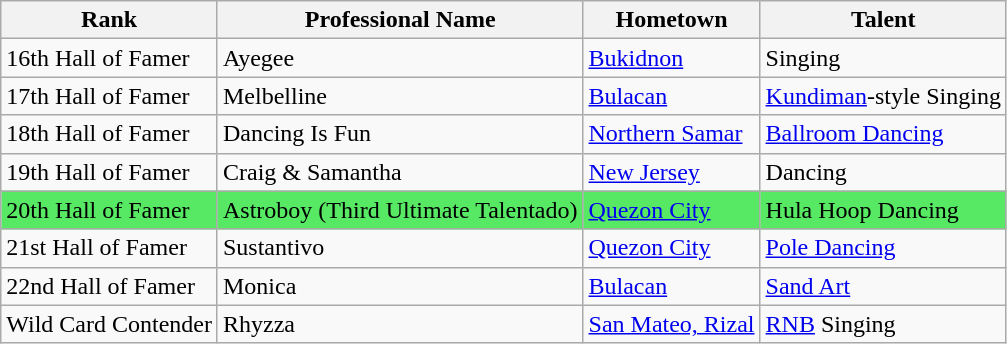<table class="wikitable" border="1">
<tr>
<th>Rank</th>
<th>Professional Name</th>
<th>Hometown</th>
<th>Talent</th>
</tr>
<tr>
<td>16th Hall of Famer</td>
<td>Ayegee</td>
<td><a href='#'>Bukidnon</a></td>
<td>Singing</td>
</tr>
<tr>
<td>17th Hall of Famer</td>
<td>Melbelline</td>
<td><a href='#'>Bulacan</a></td>
<td><a href='#'>Kundiman</a>-style Singing </td>
</tr>
<tr>
<td>18th Hall of Famer</td>
<td>Dancing Is Fun </td>
<td><a href='#'>Northern Samar</a></td>
<td><a href='#'>Ballroom Dancing</a></td>
</tr>
<tr>
<td>19th Hall of Famer</td>
<td>Craig & Samantha </td>
<td><a href='#'>New Jersey</a></td>
<td>Dancing</td>
</tr>
<tr>
<td style="background:#57E964;">20th Hall of Famer</td>
<td style="background:#57E964;">Astroboy (Third Ultimate Talentado)</td>
<td style="background:#57E964;"><a href='#'>Quezon City</a></td>
<td style="background:#57E964;">Hula Hoop Dancing</td>
</tr>
<tr>
<td>21st Hall of Famer</td>
<td>Sustantivo</td>
<td><a href='#'>Quezon City</a></td>
<td><a href='#'>Pole Dancing</a></td>
</tr>
<tr>
<td>22nd Hall of Famer</td>
<td>Monica</td>
<td><a href='#'>Bulacan</a></td>
<td><a href='#'>Sand Art</a></td>
</tr>
<tr>
<td>Wild Card Contender</td>
<td>Rhyzza</td>
<td><a href='#'>San Mateo, Rizal</a></td>
<td><a href='#'>RNB</a> Singing</td>
</tr>
</table>
